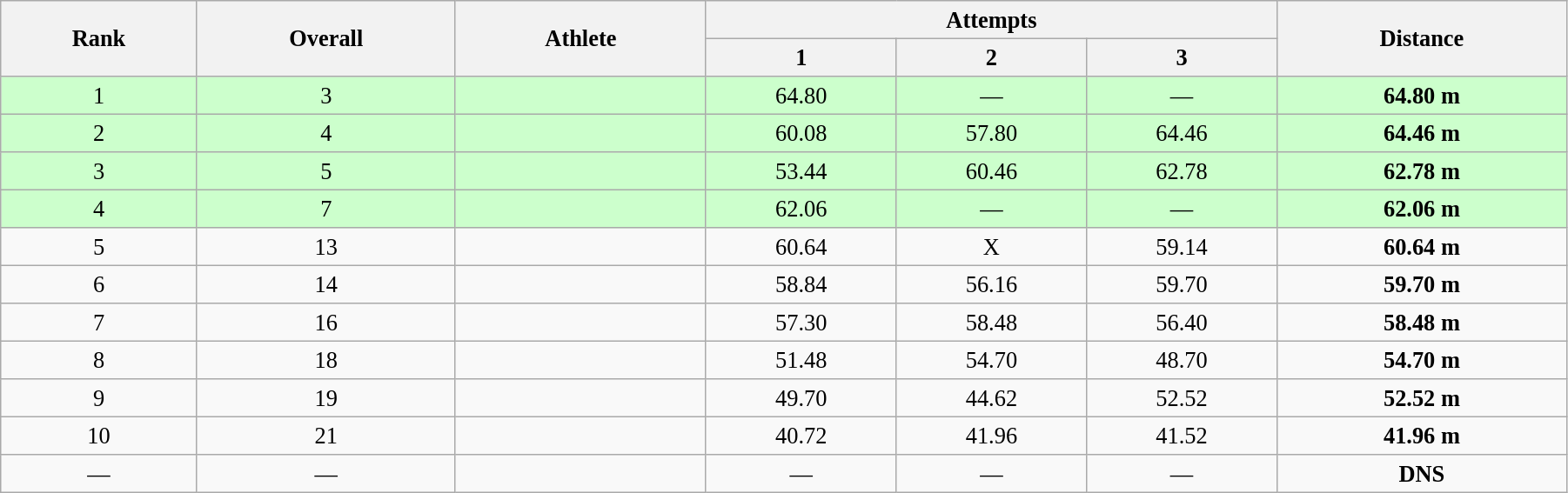<table class="wikitable" style=" text-align:center; font-size:110%;" width="95%">
<tr>
<th rowspan="2">Rank</th>
<th rowspan="2">Overall</th>
<th rowspan="2">Athlete</th>
<th colspan="3">Attempts</th>
<th rowspan="2">Distance</th>
</tr>
<tr>
<th>1</th>
<th>2</th>
<th>3</th>
</tr>
<tr style="background:#ccffcc;">
<td>1</td>
<td>3</td>
<td align=left></td>
<td>64.80</td>
<td>—</td>
<td>—</td>
<td><strong>64.80 m</strong></td>
</tr>
<tr style="background:#ccffcc;">
<td>2</td>
<td>4</td>
<td align=left></td>
<td>60.08</td>
<td>57.80</td>
<td>64.46</td>
<td><strong>64.46 m</strong></td>
</tr>
<tr style="background:#ccffcc;">
<td>3</td>
<td>5</td>
<td align=left></td>
<td>53.44</td>
<td>60.46</td>
<td>62.78</td>
<td><strong>62.78 m</strong></td>
</tr>
<tr style="background:#ccffcc;">
<td>4</td>
<td>7</td>
<td align=left></td>
<td>62.06</td>
<td>—</td>
<td>—</td>
<td><strong>62.06 m</strong></td>
</tr>
<tr>
<td>5</td>
<td>13</td>
<td align=left></td>
<td>60.64</td>
<td>X</td>
<td>59.14</td>
<td><strong>60.64 m</strong></td>
</tr>
<tr>
<td>6</td>
<td>14</td>
<td align=left></td>
<td>58.84</td>
<td>56.16</td>
<td>59.70</td>
<td><strong>59.70 m</strong></td>
</tr>
<tr>
<td>7</td>
<td>16</td>
<td align=left></td>
<td>57.30</td>
<td>58.48</td>
<td>56.40</td>
<td><strong>58.48 m</strong></td>
</tr>
<tr>
<td>8</td>
<td>18</td>
<td align=left></td>
<td>51.48</td>
<td>54.70</td>
<td>48.70</td>
<td><strong>54.70 m</strong></td>
</tr>
<tr>
<td>9</td>
<td>19</td>
<td align=left></td>
<td>49.70</td>
<td>44.62</td>
<td>52.52</td>
<td><strong>52.52 m</strong></td>
</tr>
<tr>
<td>10</td>
<td>21</td>
<td align=left></td>
<td>40.72</td>
<td>41.96</td>
<td>41.52</td>
<td><strong>41.96 m</strong></td>
</tr>
<tr>
<td>—</td>
<td>—</td>
<td align=left></td>
<td>—</td>
<td>—</td>
<td>—</td>
<td><strong>DNS</strong></td>
</tr>
</table>
